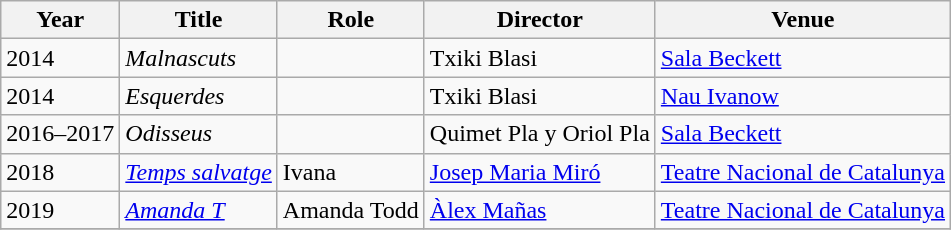<table class="wikitable sortable">
<tr>
<th>Year</th>
<th>Title</th>
<th>Role</th>
<th>Director</th>
<th>Venue</th>
</tr>
<tr>
<td>2014</td>
<td><em>Malnascuts</em></td>
<td></td>
<td>Txiki Blasi</td>
<td><a href='#'>Sala Beckett</a></td>
</tr>
<tr>
<td>2014</td>
<td><em>Esquerdes</em></td>
<td></td>
<td>Txiki	Blasi</td>
<td><a href='#'>Nau Ivanow</a></td>
</tr>
<tr>
<td>2016–2017</td>
<td><em>Odisseus</em></td>
<td></td>
<td>Quimet Pla y Oriol Pla</td>
<td><a href='#'>Sala Beckett</a></td>
</tr>
<tr>
<td>2018</td>
<td><em><a href='#'>Temps salvatge</a></em></td>
<td>Ivana</td>
<td><a href='#'>Josep Maria Miró</a></td>
<td><a href='#'>Teatre Nacional de Catalunya</a></td>
</tr>
<tr>
<td>2019</td>
<td><em><a href='#'>Amanda T</a></em></td>
<td>Amanda Todd</td>
<td><a href='#'>Àlex Mañas</a></td>
<td><a href='#'>Teatre Nacional de Catalunya</a></td>
</tr>
<tr>
</tr>
</table>
